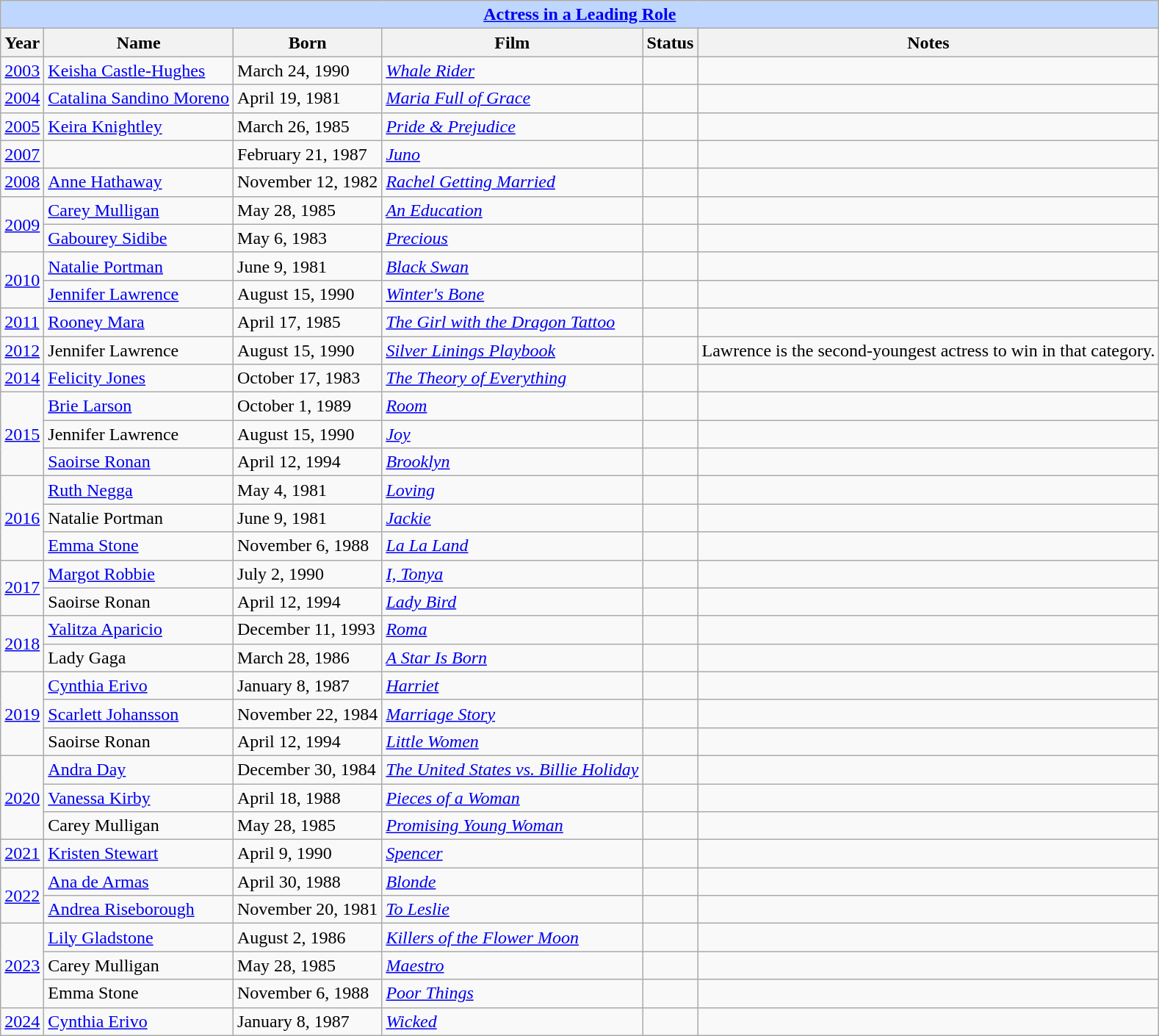<table class="wikitable plainrowheaders">
<tr style="background:#bfd7ff;">
<td colspan="6" style="text-align:center;"><strong><a href='#'>Actress in a Leading Role</a></strong></td>
</tr>
<tr style="background:#ebf5ff;">
<th>Year</th>
<th>Name</th>
<th>Born</th>
<th>Film</th>
<th>Status</th>
<th>Notes</th>
</tr>
<tr>
<td><a href='#'>2003</a><br></td>
<td><a href='#'>Keisha Castle-Hughes</a></td>
<td>March 24, 1990</td>
<td><em><a href='#'>Whale Rider</a></em></td>
<td></td>
<td></td>
</tr>
<tr>
<td><a href='#'>2004</a><br></td>
<td><a href='#'>Catalina Sandino Moreno</a></td>
<td>April 19, 1981</td>
<td><em><a href='#'>Maria Full of Grace</a></em></td>
<td></td>
<td></td>
</tr>
<tr>
<td><a href='#'>2005</a><br></td>
<td><a href='#'>Keira Knightley</a></td>
<td>March 26, 1985</td>
<td><em><a href='#'>Pride & Prejudice</a></em></td>
<td></td>
<td></td>
</tr>
<tr>
<td><a href='#'>2007</a><br></td>
<td></td>
<td>February 21, 1987</td>
<td><em><a href='#'>Juno</a></em></td>
<td></td>
<td></td>
</tr>
<tr>
<td><a href='#'>2008</a><br></td>
<td><a href='#'>Anne Hathaway</a></td>
<td>November 12, 1982</td>
<td><em><a href='#'>Rachel Getting Married</a></em></td>
<td></td>
<td></td>
</tr>
<tr>
<td rowspan="2"><a href='#'>2009</a><br></td>
<td><a href='#'>Carey Mulligan</a></td>
<td>May 28, 1985</td>
<td><em><a href='#'>An Education</a></em></td>
<td></td>
<td></td>
</tr>
<tr>
<td><a href='#'>Gabourey Sidibe</a></td>
<td>May 6, 1983</td>
<td><em><a href='#'>Precious</a></em></td>
<td></td>
<td></td>
</tr>
<tr>
<td rowspan="2"><a href='#'>2010</a><br></td>
<td><a href='#'>Natalie Portman</a></td>
<td>June 9, 1981</td>
<td><em><a href='#'>Black Swan</a></em></td>
<td></td>
<td></td>
</tr>
<tr>
<td><a href='#'>Jennifer Lawrence</a></td>
<td>August 15, 1990</td>
<td><em><a href='#'>Winter's Bone</a></em></td>
<td></td>
<td></td>
</tr>
<tr>
<td><a href='#'>2011</a><br></td>
<td><a href='#'>Rooney Mara</a></td>
<td>April 17, 1985</td>
<td><em><a href='#'>The Girl with the Dragon Tattoo</a></em></td>
<td></td>
<td></td>
</tr>
<tr>
<td><a href='#'>2012</a><br></td>
<td>Jennifer Lawrence</td>
<td>August 15, 1990</td>
<td><em><a href='#'>Silver Linings Playbook</a></em></td>
<td></td>
<td>Lawrence is the second-youngest actress to win in that category.</td>
</tr>
<tr>
<td><a href='#'>2014</a><br></td>
<td><a href='#'>Felicity Jones</a></td>
<td>October 17, 1983</td>
<td><em><a href='#'>The Theory of Everything</a></em></td>
<td></td>
<td></td>
</tr>
<tr>
<td rowspan="3"><a href='#'>2015</a><br></td>
<td><a href='#'>Brie Larson</a></td>
<td>October 1, 1989</td>
<td><em><a href='#'>Room</a></em></td>
<td></td>
<td></td>
</tr>
<tr>
<td>Jennifer Lawrence</td>
<td>August 15, 1990</td>
<td><em><a href='#'>Joy</a></em></td>
<td></td>
<td></td>
</tr>
<tr>
<td><a href='#'>Saoirse Ronan</a></td>
<td>April 12, 1994</td>
<td><em><a href='#'>Brooklyn</a></em></td>
<td></td>
<td></td>
</tr>
<tr>
<td rowspan="3"><a href='#'>2016</a><br></td>
<td><a href='#'>Ruth Negga</a></td>
<td>May 4, 1981</td>
<td><em><a href='#'>Loving</a></em></td>
<td></td>
<td></td>
</tr>
<tr>
<td>Natalie Portman</td>
<td>June 9, 1981</td>
<td><em><a href='#'>Jackie</a></em></td>
<td></td>
<td></td>
</tr>
<tr>
<td><a href='#'>Emma Stone</a></td>
<td>November 6, 1988</td>
<td><em><a href='#'>La La Land</a></em></td>
<td></td>
<td></td>
</tr>
<tr>
<td rowspan="2"><a href='#'>2017</a><br></td>
<td><a href='#'>Margot Robbie</a></td>
<td>July 2, 1990</td>
<td><em><a href='#'>I, Tonya</a></em></td>
<td></td>
<td></td>
</tr>
<tr>
<td>Saoirse Ronan</td>
<td>April 12, 1994</td>
<td><em><a href='#'>Lady Bird</a></em></td>
<td></td>
<td></td>
</tr>
<tr>
<td rowspan="2"><a href='#'>2018</a><br></td>
<td><a href='#'>Yalitza Aparicio</a></td>
<td>December 11, 1993</td>
<td><em><a href='#'>Roma</a></em></td>
<td></td>
<td></td>
</tr>
<tr>
<td>Lady Gaga</td>
<td>March 28, 1986</td>
<td><em><a href='#'>A Star Is Born</a></em></td>
<td></td>
<td></td>
</tr>
<tr>
<td rowspan="3"><a href='#'>2019</a><br></td>
<td><a href='#'>Cynthia Erivo</a></td>
<td>January 8, 1987</td>
<td><em><a href='#'>Harriet</a></em></td>
<td></td>
<td></td>
</tr>
<tr>
<td><a href='#'>Scarlett Johansson</a></td>
<td>November 22, 1984</td>
<td><em><a href='#'>Marriage Story</a></em></td>
<td></td>
<td></td>
</tr>
<tr>
<td>Saoirse Ronan</td>
<td>April 12, 1994</td>
<td><em><a href='#'>Little Women</a></em></td>
<td></td>
<td></td>
</tr>
<tr>
<td rowspan="3"><a href='#'>2020</a><br></td>
<td><a href='#'>Andra Day</a></td>
<td>December 30, 1984</td>
<td><em><a href='#'>The United States vs. Billie Holiday</a></em></td>
<td></td>
<td></td>
</tr>
<tr>
<td><a href='#'>Vanessa Kirby</a></td>
<td>April 18, 1988</td>
<td><em><a href='#'>Pieces of a Woman</a></em></td>
<td></td>
<td></td>
</tr>
<tr>
<td>Carey Mulligan</td>
<td>May 28, 1985</td>
<td><em><a href='#'>Promising Young Woman</a></em></td>
<td></td>
<td></td>
</tr>
<tr>
<td><a href='#'>2021</a><br></td>
<td><a href='#'>Kristen Stewart</a></td>
<td>April 9, 1990</td>
<td><em><a href='#'>Spencer</a></em></td>
<td></td>
<td></td>
</tr>
<tr>
<td rowspan="2"><a href='#'>2022</a><br></td>
<td><a href='#'>Ana de Armas</a></td>
<td>April 30, 1988</td>
<td><em><a href='#'>Blonde</a></em></td>
<td></td>
<td></td>
</tr>
<tr>
<td><a href='#'>Andrea Riseborough</a></td>
<td>November 20, 1981</td>
<td><em><a href='#'>To Leslie</a></em></td>
<td></td>
<td></td>
</tr>
<tr>
<td rowspan="3"><a href='#'>2023</a><br></td>
<td><a href='#'>Lily Gladstone</a></td>
<td>August 2, 1986</td>
<td><em><a href='#'>Killers of the Flower Moon</a></em></td>
<td></td>
<td></td>
</tr>
<tr>
<td>Carey Mulligan</td>
<td>May 28, 1985</td>
<td><em><a href='#'>Maestro</a></em></td>
<td></td>
<td></td>
</tr>
<tr>
<td>Emma Stone</td>
<td>November 6, 1988</td>
<td><em><a href='#'>Poor Things</a></em></td>
<td></td>
<td></td>
</tr>
<tr>
<td><a href='#'>2024</a><br></td>
<td><a href='#'>Cynthia Erivo</a></td>
<td>January 8, 1987</td>
<td><em><a href='#'>Wicked</a></em></td>
<td></td>
<td></td>
</tr>
</table>
